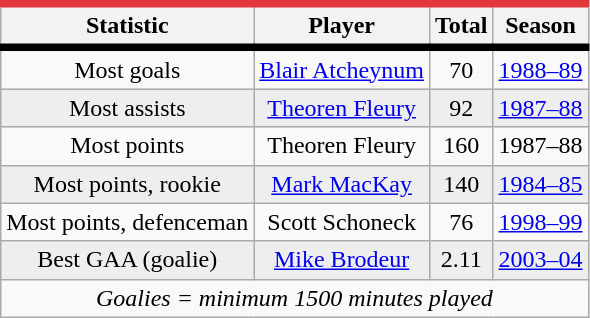<table class="wikitable" style="float:left; text-align: center; margin-right:1em;">
<tr style="border-top:#E2373C 5px solid; border-bottom:#000000 5px solid;">
<th>Statistic</th>
<th>Player</th>
<th>Total</th>
<th>Season</th>
</tr>
<tr>
<td>Most goals</td>
<td><a href='#'>Blair Atcheynum</a></td>
<td>70</td>
<td><a href='#'>1988–89</a></td>
</tr>
<tr style="text-align:center;" bgcolor="#eeeeee">
<td>Most assists</td>
<td><a href='#'>Theoren Fleury</a></td>
<td>92</td>
<td><a href='#'>1987–88</a></td>
</tr>
<tr>
<td>Most points</td>
<td>Theoren Fleury</td>
<td>160</td>
<td>1987–88</td>
</tr>
<tr style="text-align:center;" bgcolor="#eeeeee">
<td>Most points, rookie</td>
<td><a href='#'>Mark MacKay</a></td>
<td>140</td>
<td><a href='#'>1984–85</a></td>
</tr>
<tr>
<td>Most points, defenceman</td>
<td>Scott Schoneck</td>
<td>76</td>
<td><a href='#'>1998–99</a></td>
</tr>
<tr style="text-align:center;" bgcolor="#eeeeee">
<td>Best GAA (goalie)</td>
<td><a href='#'>Mike Brodeur</a></td>
<td>2.11</td>
<td><a href='#'>2003–04</a></td>
</tr>
<tr>
<td colspan=4 style="border-bottom:1px #aaaaaa solid;"><em>Goalies = minimum 1500 minutes played</em></td>
</tr>
</table>
